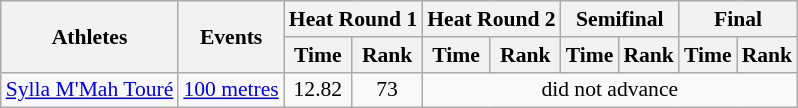<table class=wikitable style=font-size:90%>
<tr>
<th rowspan=2>Athletes</th>
<th rowspan=2>Events</th>
<th colspan=2>Heat Round 1</th>
<th colspan=2>Heat Round 2</th>
<th colspan=2>Semifinal</th>
<th colspan=2>Final</th>
</tr>
<tr>
<th>Time</th>
<th>Rank</th>
<th>Time</th>
<th>Rank</th>
<th>Time</th>
<th>Rank</th>
<th>Time</th>
<th>Rank</th>
</tr>
<tr>
<td><a href='#'>Sylla M'Mah Touré</a></td>
<td><a href='#'>100 metres</a></td>
<td align=center>12.82</td>
<td align=center>73</td>
<td align=center colspan=6>did not advance</td>
</tr>
</table>
